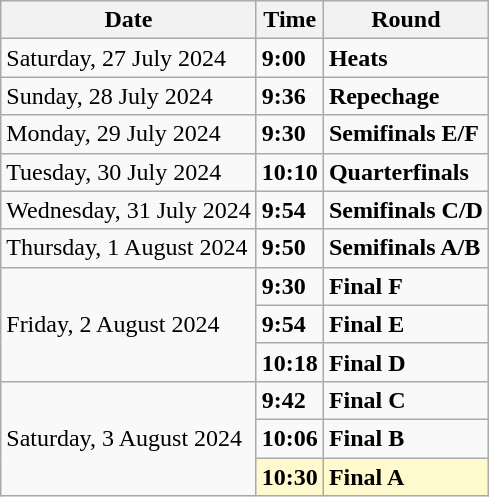<table class="wikitable">
<tr>
<th>Date</th>
<th>Time</th>
<th>Round</th>
</tr>
<tr>
<td>Saturday, 27 July 2024</td>
<td><strong>9:00</strong></td>
<td><strong>Heats</strong></td>
</tr>
<tr>
<td>Sunday, 28 July 2024</td>
<td><strong>9:36</strong></td>
<td><strong>Repechage</strong></td>
</tr>
<tr>
<td>Monday, 29 July 2024</td>
<td><strong>9:30</strong></td>
<td><strong>Semifinals E/F</strong></td>
</tr>
<tr>
<td>Tuesday, 30 July 2024</td>
<td><strong>10:10</strong></td>
<td><strong>Quarterfinals</strong></td>
</tr>
<tr>
<td>Wednesday, 31 July 2024</td>
<td><strong>9:54</strong></td>
<td><strong>Semifinals C/D</strong></td>
</tr>
<tr>
<td>Thursday, 1 August 2024</td>
<td><strong>9:50</strong></td>
<td><strong>Semifinals A/B</strong></td>
</tr>
<tr>
<td rowspan=3>Friday, 2 August 2024</td>
<td><strong>9:30</strong></td>
<td><strong>Final F</strong></td>
</tr>
<tr>
<td><strong>9:54</strong></td>
<td><strong>Final E</strong></td>
</tr>
<tr>
<td><strong>10:18</strong></td>
<td><strong>Final D</strong></td>
</tr>
<tr>
<td rowspan=3>Saturday, 3 August 2024</td>
<td><strong>9:42</strong></td>
<td><strong>Final C</strong></td>
</tr>
<tr>
<td><strong>10:06</strong></td>
<td><strong>Final B</strong></td>
</tr>
<tr style=background:lemonchiffon>
<td><strong>10:30</strong></td>
<td><strong>Final A</strong></td>
</tr>
</table>
